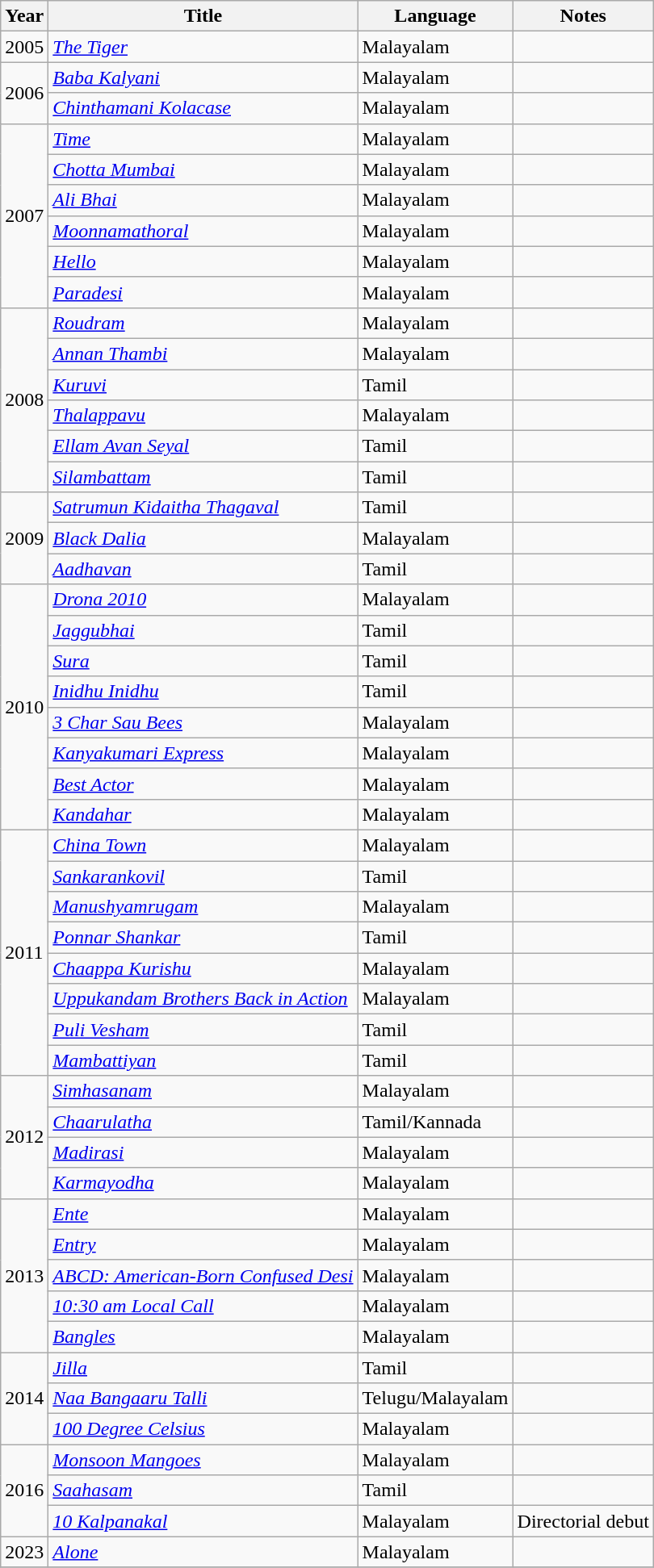<table class="wikitable sortable">
<tr>
<th>Year</th>
<th>Title</th>
<th>Language</th>
<th>Notes</th>
</tr>
<tr>
<td>2005</td>
<td><em><a href='#'>The Tiger</a></em></td>
<td>Malayalam</td>
<td></td>
</tr>
<tr>
<td rowspan="2">2006</td>
<td><em><a href='#'>Baba Kalyani</a></em></td>
<td>Malayalam</td>
<td></td>
</tr>
<tr>
<td><em><a href='#'>Chinthamani Kolacase</a></em></td>
<td>Malayalam</td>
<td></td>
</tr>
<tr>
<td rowspan="6">2007</td>
<td><em><a href='#'>Time</a></em></td>
<td>Malayalam</td>
<td></td>
</tr>
<tr>
<td><em><a href='#'>Chotta Mumbai</a></em></td>
<td>Malayalam</td>
<td></td>
</tr>
<tr>
<td><em><a href='#'>Ali Bhai</a></em></td>
<td>Malayalam</td>
<td></td>
</tr>
<tr>
<td><em><a href='#'>Moonnamathoral</a></em></td>
<td>Malayalam</td>
<td></td>
</tr>
<tr>
<td><em><a href='#'>Hello</a></em></td>
<td>Malayalam</td>
<td></td>
</tr>
<tr>
<td><em><a href='#'>Paradesi</a></em></td>
<td>Malayalam</td>
<td></td>
</tr>
<tr>
<td rowspan="6">2008</td>
<td><em><a href='#'>Roudram</a></em></td>
<td>Malayalam</td>
<td></td>
</tr>
<tr>
<td><em><a href='#'>Annan Thambi</a></em></td>
<td>Malayalam</td>
<td></td>
</tr>
<tr>
<td><em><a href='#'>Kuruvi</a></em></td>
<td>Tamil</td>
<td></td>
</tr>
<tr>
<td><em><a href='#'>Thalappavu</a></em></td>
<td>Malayalam</td>
<td></td>
</tr>
<tr>
<td><em><a href='#'>Ellam Avan Seyal</a></em></td>
<td>Tamil</td>
<td></td>
</tr>
<tr>
<td><em><a href='#'>Silambattam</a></em></td>
<td>Tamil</td>
<td></td>
</tr>
<tr>
<td rowspan="3">2009</td>
<td><em><a href='#'>Satrumun Kidaitha Thagaval</a></em></td>
<td>Tamil</td>
<td></td>
</tr>
<tr>
<td><em><a href='#'>Black Dalia</a></em></td>
<td>Malayalam</td>
<td></td>
</tr>
<tr>
<td><em><a href='#'>Aadhavan</a></em></td>
<td>Tamil</td>
<td></td>
</tr>
<tr>
<td rowspan="8">2010</td>
<td><em><a href='#'>Drona 2010</a></em></td>
<td>Malayalam</td>
<td></td>
</tr>
<tr>
<td><em><a href='#'>Jaggubhai</a></em></td>
<td>Tamil</td>
<td></td>
</tr>
<tr>
<td><em><a href='#'>Sura</a></em></td>
<td>Tamil</td>
<td></td>
</tr>
<tr>
<td><em><a href='#'>Inidhu Inidhu</a></em></td>
<td>Tamil</td>
<td></td>
</tr>
<tr>
<td><em><a href='#'>3 Char Sau Bees</a></em></td>
<td>Malayalam</td>
<td></td>
</tr>
<tr>
<td><em><a href='#'>Kanyakumari Express</a></em></td>
<td>Malayalam</td>
<td></td>
</tr>
<tr>
<td><em><a href='#'>Best Actor</a></em></td>
<td>Malayalam</td>
<td></td>
</tr>
<tr>
<td><em><a href='#'>Kandahar</a></em></td>
<td>Malayalam</td>
<td></td>
</tr>
<tr>
<td rowspan="8">2011</td>
<td><em><a href='#'>China Town</a></em></td>
<td>Malayalam</td>
<td></td>
</tr>
<tr>
<td><em><a href='#'>Sankarankovil</a></em></td>
<td>Tamil</td>
<td></td>
</tr>
<tr>
<td><em><a href='#'>Manushyamrugam</a></em></td>
<td>Malayalam</td>
<td></td>
</tr>
<tr>
<td><em><a href='#'>Ponnar Shankar</a></em></td>
<td>Tamil</td>
<td></td>
</tr>
<tr>
<td><em><a href='#'>Chaappa Kurishu</a></em></td>
<td>Malayalam</td>
<td></td>
</tr>
<tr>
<td><em><a href='#'>Uppukandam Brothers Back in Action</a></em></td>
<td>Malayalam</td>
<td></td>
</tr>
<tr>
<td><em><a href='#'>Puli Vesham</a></em></td>
<td>Tamil</td>
<td></td>
</tr>
<tr>
<td><em><a href='#'>Mambattiyan</a></em></td>
<td>Tamil</td>
<td></td>
</tr>
<tr>
<td rowspan="4">2012</td>
<td><em><a href='#'>Simhasanam</a></em></td>
<td>Malayalam</td>
<td></td>
</tr>
<tr>
<td><em><a href='#'>Chaarulatha</a></em></td>
<td>Tamil/Kannada</td>
<td></td>
</tr>
<tr>
<td><em><a href='#'>Madirasi</a></em></td>
<td>Malayalam</td>
<td></td>
</tr>
<tr>
<td><em><a href='#'>Karmayodha</a></em></td>
<td>Malayalam</td>
<td></td>
</tr>
<tr>
<td rowspan="5">2013</td>
<td><em><a href='#'>Ente</a></em></td>
<td>Malayalam</td>
<td></td>
</tr>
<tr>
<td><em><a href='#'>Entry</a></em></td>
<td>Malayalam</td>
<td></td>
</tr>
<tr>
<td><em><a href='#'>ABCD: American-Born Confused Desi</a></em></td>
<td>Malayalam</td>
<td></td>
</tr>
<tr>
<td><em><a href='#'>10:30 am Local Call</a></em></td>
<td>Malayalam</td>
<td></td>
</tr>
<tr>
<td><em><a href='#'>Bangles</a></em></td>
<td>Malayalam</td>
<td></td>
</tr>
<tr>
<td rowspan="3">2014</td>
<td><em><a href='#'>Jilla</a></em></td>
<td>Tamil</td>
<td></td>
</tr>
<tr>
<td><em><a href='#'>Naa Bangaaru Talli</a></em></td>
<td>Telugu/Malayalam</td>
<td></td>
</tr>
<tr>
<td><em><a href='#'>100 Degree Celsius</a></em></td>
<td>Malayalam</td>
<td></td>
</tr>
<tr>
<td rowspan="3">2016</td>
<td><em><a href='#'>Monsoon Mangoes</a></em></td>
<td>Malayalam</td>
<td></td>
</tr>
<tr>
<td><em><a href='#'>Saahasam</a></em></td>
<td>Tamil</td>
<td></td>
</tr>
<tr>
<td><em><a href='#'>10 Kalpanakal</a></em></td>
<td>Malayalam</td>
<td>Directorial debut</td>
</tr>
<tr>
<td rowspan="1">2023</td>
<td><em><a href='#'>Alone</a></em></td>
<td>Malayalam</td>
<td></td>
</tr>
<tr>
</tr>
</table>
